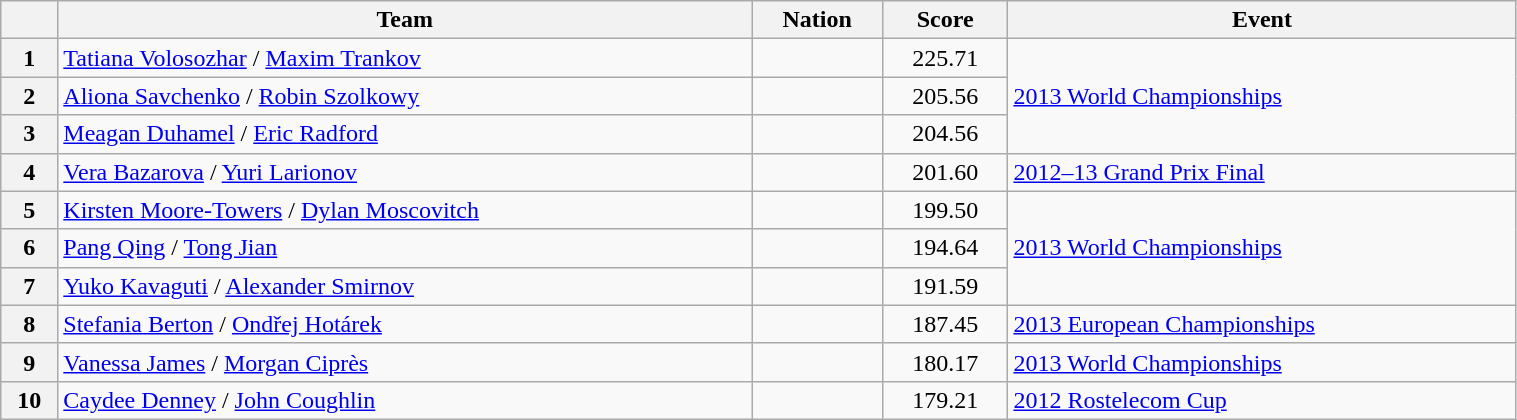<table class="wikitable sortable" style="text-align:left; width:80%">
<tr>
<th scope="col"></th>
<th scope="col">Team</th>
<th scope="col">Nation</th>
<th scope="col">Score</th>
<th scope="col">Event</th>
</tr>
<tr>
<th scope="row">1</th>
<td><a href='#'>Tatiana Volosozhar</a> / <a href='#'>Maxim Trankov</a></td>
<td></td>
<td align=center>225.71</td>
<td rowspan="3"><a href='#'>2013 World Championships</a></td>
</tr>
<tr>
<th scope="row">2</th>
<td><a href='#'>Aliona Savchenko</a> / <a href='#'>Robin Szolkowy</a></td>
<td></td>
<td align=center>205.56</td>
</tr>
<tr>
<th scope="row">3</th>
<td><a href='#'>Meagan Duhamel</a> / <a href='#'>Eric Radford</a></td>
<td></td>
<td align=center>204.56</td>
</tr>
<tr>
<th scope="row">4</th>
<td><a href='#'>Vera Bazarova</a> / <a href='#'>Yuri Larionov</a></td>
<td></td>
<td align=center>201.60</td>
<td><a href='#'>2012–13 Grand Prix Final</a></td>
</tr>
<tr>
<th scope="row">5</th>
<td><a href='#'>Kirsten Moore-Towers</a> / <a href='#'>Dylan Moscovitch</a></td>
<td></td>
<td align=center>199.50</td>
<td rowspan="3"><a href='#'>2013 World Championships</a></td>
</tr>
<tr>
<th scope="row">6</th>
<td><a href='#'>Pang Qing</a> / <a href='#'>Tong Jian</a></td>
<td></td>
<td align=center>194.64</td>
</tr>
<tr>
<th scope="row">7</th>
<td><a href='#'>Yuko Kavaguti</a> / <a href='#'>Alexander Smirnov</a></td>
<td></td>
<td align=center>191.59</td>
</tr>
<tr>
<th scope="row">8</th>
<td><a href='#'>Stefania Berton</a> / <a href='#'>Ondřej Hotárek</a></td>
<td></td>
<td align=center>187.45</td>
<td><a href='#'>2013 European Championships</a></td>
</tr>
<tr>
<th scope="row">9</th>
<td><a href='#'>Vanessa James</a> / <a href='#'>Morgan Ciprès</a></td>
<td></td>
<td align=center>180.17</td>
<td><a href='#'>2013 World Championships</a></td>
</tr>
<tr>
<th scope="row">10</th>
<td><a href='#'>Caydee Denney</a> / <a href='#'>John Coughlin</a></td>
<td></td>
<td align=center>179.21</td>
<td><a href='#'>2012 Rostelecom Cup</a></td>
</tr>
</table>
